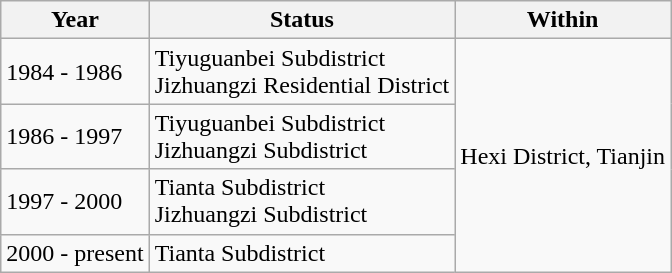<table class="wikitable">
<tr>
<th>Year</th>
<th>Status</th>
<th>Within</th>
</tr>
<tr>
<td>1984 - 1986</td>
<td>Tiyuguanbei Subdistrict<br>Jizhuangzi Residential District</td>
<td rowspan="4">Hexi District, Tianjin</td>
</tr>
<tr>
<td>1986 - 1997</td>
<td>Tiyuguanbei Subdistrict<br>Jizhuangzi Subdistrict</td>
</tr>
<tr>
<td>1997 - 2000</td>
<td>Tianta Subdistrict<br>Jizhuangzi Subdistrict</td>
</tr>
<tr>
<td>2000 - present</td>
<td>Tianta Subdistrict</td>
</tr>
</table>
